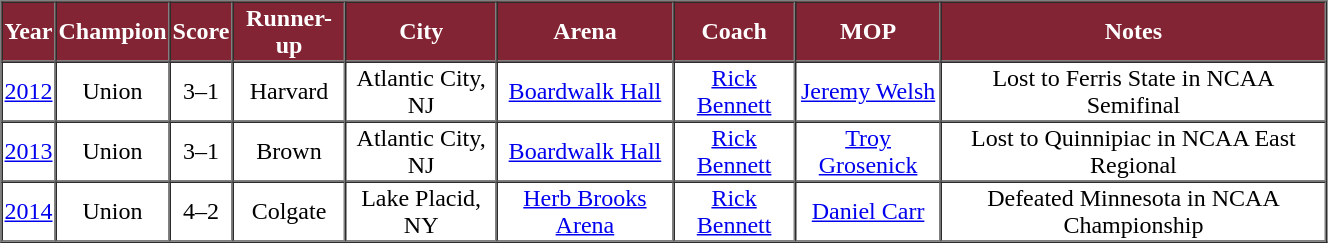<table cellpadding="1" border="1" cellspacing="0" style="text-align:center; width:70%;">
<tr style="background:#822433; color:white;">
<th>Year</th>
<th>Champion</th>
<th>Score</th>
<th>Runner-up</th>
<th>City</th>
<th>Arena</th>
<th>Coach</th>
<th>MOP</th>
<th>Notes</th>
</tr>
<tr>
<td><a href='#'>2012</a></td>
<td>Union</td>
<td>3–1</td>
<td>Harvard</td>
<td>Atlantic City, NJ</td>
<td><a href='#'>Boardwalk Hall</a></td>
<td><a href='#'>Rick Bennett</a></td>
<td><a href='#'>Jeremy Welsh</a></td>
<td>Lost to Ferris State in NCAA Semifinal</td>
</tr>
<tr>
<td><a href='#'>2013</a></td>
<td>Union</td>
<td>3–1</td>
<td>Brown</td>
<td>Atlantic City, NJ</td>
<td><a href='#'>Boardwalk Hall</a></td>
<td><a href='#'>Rick Bennett</a></td>
<td><a href='#'>Troy Grosenick</a></td>
<td>Lost to Quinnipiac in NCAA East Regional</td>
</tr>
<tr>
<td><a href='#'>2014</a></td>
<td>Union</td>
<td>4–2</td>
<td>Colgate</td>
<td>Lake Placid, NY</td>
<td><a href='#'>Herb Brooks Arena</a></td>
<td><a href='#'>Rick Bennett</a></td>
<td><a href='#'>Daniel Carr</a></td>
<td>Defeated Minnesota in NCAA Championship</td>
</tr>
</table>
